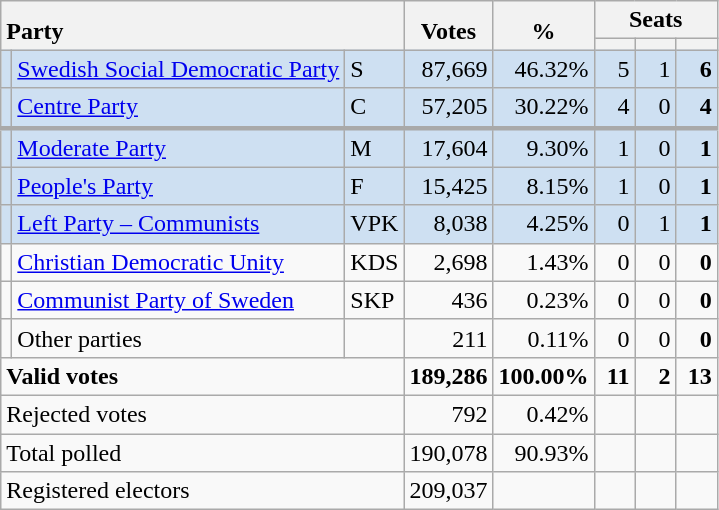<table class="wikitable" border="1" style="text-align:right;">
<tr>
<th style="text-align:left;" valign=bottom rowspan=2 colspan=3>Party</th>
<th align=center valign=bottom rowspan=2 width="50">Votes</th>
<th align=center valign=bottom rowspan=2 width="50">%</th>
<th colspan=3>Seats</th>
</tr>
<tr>
<th align=center valign=bottom width="20"><small></small></th>
<th align=center valign=bottom width="20"><small><a href='#'></a></small></th>
<th align=center valign=bottom width="20"><small></small></th>
</tr>
<tr style="background:#CEE0F2;">
<td></td>
<td align=left style="white-space: nowrap;"><a href='#'>Swedish Social Democratic Party</a></td>
<td align=left>S</td>
<td>87,669</td>
<td>46.32%</td>
<td>5</td>
<td>1</td>
<td><strong>6</strong></td>
</tr>
<tr style="background:#CEE0F2;">
<td></td>
<td align=left><a href='#'>Centre Party</a></td>
<td align=left>C</td>
<td>57,205</td>
<td>30.22%</td>
<td>4</td>
<td>0</td>
<td><strong>4</strong></td>
</tr>
<tr style="background:#CEE0F2; border-top:3px solid darkgray;">
<td></td>
<td align=left><a href='#'>Moderate Party</a></td>
<td align=left>M</td>
<td>17,604</td>
<td>9.30%</td>
<td>1</td>
<td>0</td>
<td><strong>1</strong></td>
</tr>
<tr style="background:#CEE0F2;">
<td></td>
<td align=left><a href='#'>People's Party</a></td>
<td align=left>F</td>
<td>15,425</td>
<td>8.15%</td>
<td>1</td>
<td>0</td>
<td><strong>1</strong></td>
</tr>
<tr style="background:#CEE0F2;">
<td></td>
<td align=left><a href='#'>Left Party – Communists</a></td>
<td align=left>VPK</td>
<td>8,038</td>
<td>4.25%</td>
<td>0</td>
<td>1</td>
<td><strong>1</strong></td>
</tr>
<tr>
<td></td>
<td align=left><a href='#'>Christian Democratic Unity</a></td>
<td align=left>KDS</td>
<td>2,698</td>
<td>1.43%</td>
<td>0</td>
<td>0</td>
<td><strong>0</strong></td>
</tr>
<tr>
<td></td>
<td align=left><a href='#'>Communist Party of Sweden</a></td>
<td align=left>SKP</td>
<td>436</td>
<td>0.23%</td>
<td>0</td>
<td>0</td>
<td><strong>0</strong></td>
</tr>
<tr>
<td></td>
<td align=left>Other parties</td>
<td></td>
<td>211</td>
<td>0.11%</td>
<td>0</td>
<td>0</td>
<td><strong>0</strong></td>
</tr>
<tr style="font-weight:bold">
<td align=left colspan=3>Valid votes</td>
<td>189,286</td>
<td>100.00%</td>
<td>11</td>
<td>2</td>
<td>13</td>
</tr>
<tr>
<td align=left colspan=3>Rejected votes</td>
<td>792</td>
<td>0.42%</td>
<td></td>
<td></td>
<td></td>
</tr>
<tr>
<td align=left colspan=3>Total polled</td>
<td>190,078</td>
<td>90.93%</td>
<td></td>
<td></td>
<td></td>
</tr>
<tr>
<td align=left colspan=3>Registered electors</td>
<td>209,037</td>
<td></td>
<td></td>
<td></td>
<td></td>
</tr>
</table>
